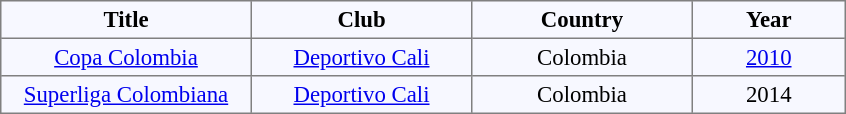<table align="center" bgcolor="#f7f8ff" border="1" cellpadding="3" cellspacing="0" class="" style="font-size: 95%; border: 1px solid gray; border-collapse: collapse; margin-bottom: 10px;">
<tr>
<th width="160">Title</th>
<th width="140">Club</th>
<th width="140">Country</th>
<th width="95">Year</th>
</tr>
<tr align="center">
<td><a href='#'>Copa Colombia</a></td>
<td><a href='#'>Deportivo Cali</a></td>
<td>Colombia</td>
<td><a href='#'>2010</a></td>
</tr>
<tr align="center">
<td><a href='#'>Superliga Colombiana</a></td>
<td><a href='#'>Deportivo Cali</a></td>
<td>Colombia</td>
<td>2014</td>
</tr>
</table>
